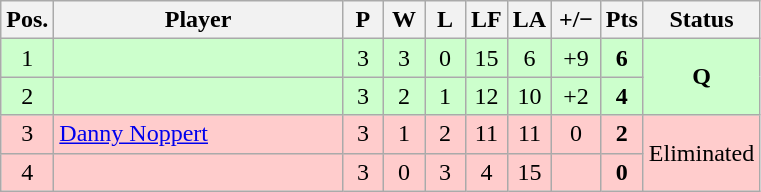<table class="wikitable" style="text-align:center; margin: 1em auto 1em auto, align:left">
<tr>
<th width=20>Pos.</th>
<th width=185>Player</th>
<th width=20>P</th>
<th width=20>W</th>
<th width=20>L</th>
<th width=20>LF</th>
<th width=20>LA</th>
<th width=25>+/−</th>
<th width=20>Pts</th>
<th width=70>Status</th>
</tr>
<tr style="background:#CCFFCC;">
<td>1</td>
<td align=left></td>
<td>3</td>
<td>3</td>
<td>0</td>
<td>15</td>
<td>6</td>
<td>+9</td>
<td><strong>6</strong></td>
<td rowspan=2><strong>Q</strong></td>
</tr>
<tr style="background:#CCFFCC;">
<td>2</td>
<td align=left></td>
<td>3</td>
<td>2</td>
<td>1</td>
<td>12</td>
<td>10</td>
<td>+2</td>
<td><strong>4</strong></td>
</tr>
<tr style="background:#FFCCCC;">
<td>3</td>
<td align=left> <a href='#'>Danny Noppert</a></td>
<td>3</td>
<td>1</td>
<td>2</td>
<td>11</td>
<td>11</td>
<td>0</td>
<td><strong>2</strong></td>
<td rowspan=2>Eliminated</td>
</tr>
<tr style="background:#FFCCCC;">
<td>4</td>
<td align=left></td>
<td>3</td>
<td>0</td>
<td>3</td>
<td>4</td>
<td>15</td>
<td></td>
<td><strong>0</strong></td>
</tr>
</table>
